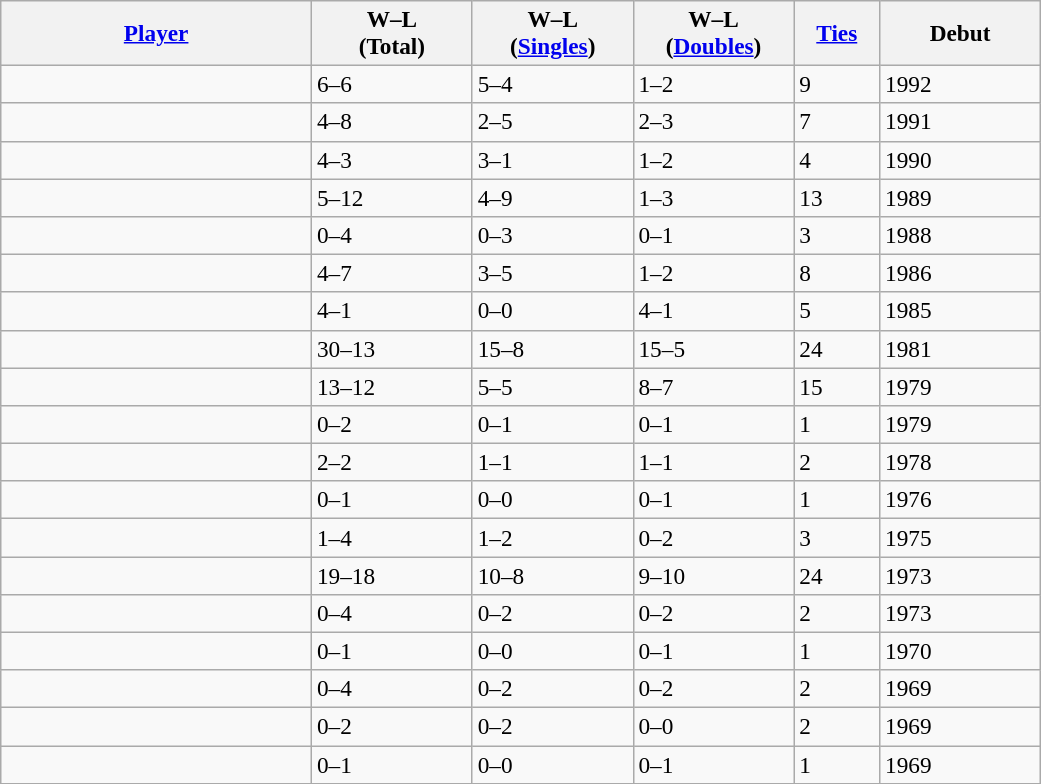<table class="wikitable sortable" style=font-size:97%>
<tr>
<th width=200><a href='#'>Player</a></th>
<th width=100>W–L<br>(Total)</th>
<th width=100>W–L<br>(<a href='#'>Singles</a>)</th>
<th width=100>W–L<br>(<a href='#'>Doubles</a>)</th>
<th width=50><a href='#'>Ties</a></th>
<th width=100>Debut</th>
</tr>
<tr>
<td></td>
<td>6–6</td>
<td>5–4</td>
<td>1–2</td>
<td>9</td>
<td>1992</td>
</tr>
<tr>
<td></td>
<td>4–8</td>
<td>2–5</td>
<td>2–3</td>
<td>7</td>
<td>1991</td>
</tr>
<tr>
<td></td>
<td>4–3</td>
<td>3–1</td>
<td>1–2</td>
<td>4</td>
<td>1990</td>
</tr>
<tr>
<td></td>
<td>5–12</td>
<td>4–9</td>
<td>1–3</td>
<td>13</td>
<td>1989</td>
</tr>
<tr>
<td></td>
<td>0–4</td>
<td>0–3</td>
<td>0–1</td>
<td>3</td>
<td>1988</td>
</tr>
<tr>
<td></td>
<td>4–7</td>
<td>3–5</td>
<td>1–2</td>
<td>8</td>
<td>1986</td>
</tr>
<tr>
<td></td>
<td>4–1</td>
<td>0–0</td>
<td>4–1</td>
<td>5</td>
<td>1985</td>
</tr>
<tr>
<td></td>
<td>30–13</td>
<td>15–8</td>
<td>15–5</td>
<td>24</td>
<td>1981</td>
</tr>
<tr>
<td></td>
<td>13–12</td>
<td>5–5</td>
<td>8–7</td>
<td>15</td>
<td>1979</td>
</tr>
<tr>
<td></td>
<td>0–2</td>
<td>0–1</td>
<td>0–1</td>
<td>1</td>
<td>1979</td>
</tr>
<tr>
<td></td>
<td>2–2</td>
<td>1–1</td>
<td>1–1</td>
<td>2</td>
<td>1978</td>
</tr>
<tr>
<td></td>
<td>0–1</td>
<td>0–0</td>
<td>0–1</td>
<td>1</td>
<td>1976</td>
</tr>
<tr>
<td></td>
<td>1–4</td>
<td>1–2</td>
<td>0–2</td>
<td>3</td>
<td>1975</td>
</tr>
<tr>
<td></td>
<td>19–18</td>
<td>10–8</td>
<td>9–10</td>
<td>24</td>
<td>1973</td>
</tr>
<tr>
<td></td>
<td>0–4</td>
<td>0–2</td>
<td>0–2</td>
<td>2</td>
<td>1973</td>
</tr>
<tr>
<td></td>
<td>0–1</td>
<td>0–0</td>
<td>0–1</td>
<td>1</td>
<td>1970</td>
</tr>
<tr>
<td></td>
<td>0–4</td>
<td>0–2</td>
<td>0–2</td>
<td>2</td>
<td>1969</td>
</tr>
<tr>
<td></td>
<td>0–2</td>
<td>0–2</td>
<td>0–0</td>
<td>2</td>
<td>1969</td>
</tr>
<tr>
<td></td>
<td>0–1</td>
<td>0–0</td>
<td>0–1</td>
<td>1</td>
<td>1969</td>
</tr>
<tr>
</tr>
</table>
